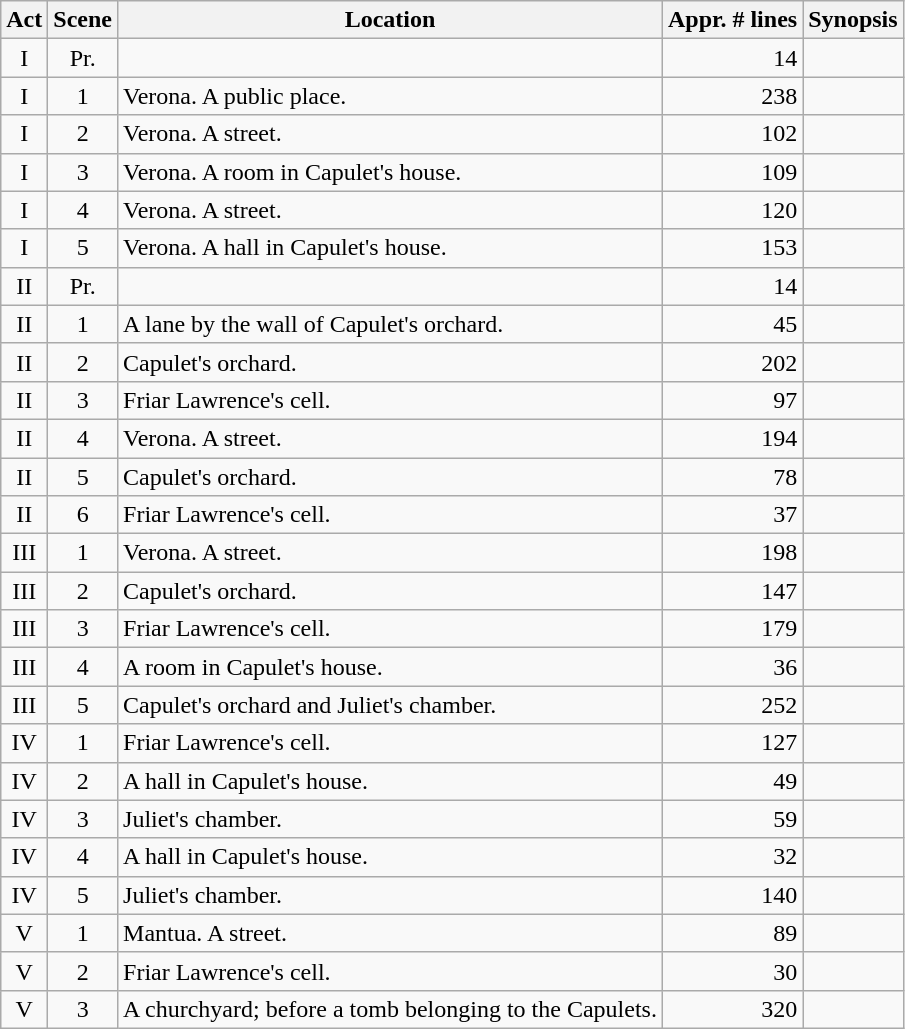<table class="wikitable">
<tr>
<th>Act</th>
<th data-sort-type="number">Scene</th>
<th>Location</th>
<th data-sort-type="number">Appr. # lines</th>
<th>Synopsis</th>
</tr>
<tr>
<td style="text-align:center;">I</td>
<td style="text-align:center;" data-sort-value="-1">Pr.</td>
<td></td>
<td style="text-align:right;">14</td>
<td></td>
</tr>
<tr>
<td style="text-align:center;">I</td>
<td style="text-align:center;">1</td>
<td>Verona. A public place.</td>
<td style="text-align:right;">238</td>
<td></td>
</tr>
<tr>
<td style="text-align:center;">I</td>
<td style="text-align:center;">2</td>
<td>Verona. A street.</td>
<td style="text-align:right;">102</td>
<td></td>
</tr>
<tr>
<td style="text-align:center;">I</td>
<td style="text-align:center;">3</td>
<td>Verona. A room in Capulet's house.</td>
<td style="text-align:right;">109</td>
<td></td>
</tr>
<tr>
<td style="text-align:center;">I</td>
<td style="text-align:center;">4</td>
<td>Verona. A street.</td>
<td style="text-align:right;">120</td>
<td></td>
</tr>
<tr>
<td style="text-align:center;">I</td>
<td style="text-align:center;">5</td>
<td>Verona. A hall in Capulet's house.</td>
<td style="text-align:right;">153</td>
<td></td>
</tr>
<tr>
<td style="text-align:center;">II</td>
<td style="text-align:center;" data-sort-value="-1">Pr.</td>
<td></td>
<td style="text-align:right;">14</td>
<td></td>
</tr>
<tr>
<td style="text-align:center;">II</td>
<td style="text-align:center;">1</td>
<td>A lane by the wall of Capulet's orchard.</td>
<td style="text-align:right;">45</td>
<td></td>
</tr>
<tr>
<td style="text-align:center;">II</td>
<td style="text-align:center;">2</td>
<td>Capulet's orchard.</td>
<td style="text-align:right;">202</td>
<td></td>
</tr>
<tr>
<td style="text-align:center;">II</td>
<td style="text-align:center;">3</td>
<td>Friar Lawrence's cell.</td>
<td style="text-align:right;">97</td>
<td></td>
</tr>
<tr>
<td style="text-align:center;">II</td>
<td style="text-align:center;">4</td>
<td>Verona. A street.</td>
<td style="text-align:right;">194</td>
<td></td>
</tr>
<tr>
<td style="text-align:center;">II</td>
<td style="text-align:center;">5</td>
<td>Capulet's orchard.</td>
<td style="text-align:right;">78</td>
<td></td>
</tr>
<tr>
<td style="text-align:center;">II</td>
<td style="text-align:center;">6</td>
<td>Friar Lawrence's cell.</td>
<td style="text-align:right;">37</td>
<td></td>
</tr>
<tr>
<td style="text-align:center;">III</td>
<td style="text-align:center;">1</td>
<td>Verona. A street.</td>
<td style="text-align:right;">198</td>
<td></td>
</tr>
<tr>
<td style="text-align:center;">III</td>
<td style="text-align:center;">2</td>
<td>Capulet's orchard.</td>
<td style="text-align:right;">147</td>
<td></td>
</tr>
<tr>
<td style="text-align:center;">III</td>
<td style="text-align:center;">3</td>
<td>Friar Lawrence's cell.</td>
<td style="text-align:right;">179</td>
<td></td>
</tr>
<tr>
<td style="text-align:center;">III</td>
<td style="text-align:center;">4</td>
<td>A room in Capulet's house.</td>
<td style="text-align:right;">36</td>
<td></td>
</tr>
<tr>
<td style="text-align:center;">III</td>
<td style="text-align:center;">5</td>
<td>Capulet's orchard and Juliet's chamber.</td>
<td style="text-align:right;">252</td>
<td></td>
</tr>
<tr>
<td style="text-align:center;">IV</td>
<td style="text-align:center;">1</td>
<td>Friar Lawrence's cell.</td>
<td style="text-align:right;">127</td>
<td></td>
</tr>
<tr>
<td style="text-align:center;">IV</td>
<td style="text-align:center;">2</td>
<td>A hall in Capulet's house.</td>
<td style="text-align:right;">49</td>
<td></td>
</tr>
<tr>
<td style="text-align:center;">IV</td>
<td style="text-align:center;">3</td>
<td>Juliet's chamber.</td>
<td style="text-align:right;">59</td>
<td></td>
</tr>
<tr>
<td style="text-align:center;">IV</td>
<td style="text-align:center;">4</td>
<td>A hall in Capulet's house.</td>
<td style="text-align:right;">32</td>
<td></td>
</tr>
<tr>
<td style="text-align:center;">IV</td>
<td style="text-align:center;">5</td>
<td>Juliet's chamber.</td>
<td style="text-align:right;">140</td>
<td></td>
</tr>
<tr>
<td style="text-align:center;">V</td>
<td style="text-align:center;">1</td>
<td>Mantua. A street.</td>
<td style="text-align:right;">89</td>
<td></td>
</tr>
<tr>
<td style="text-align:center;">V</td>
<td style="text-align:center;">2</td>
<td>Friar Lawrence's cell.</td>
<td style="text-align:right;">30</td>
<td></td>
</tr>
<tr>
<td style="text-align:center;">V</td>
<td style="text-align:center;">3</td>
<td>A churchyard; before a tomb belonging to the Capulets.</td>
<td style="text-align:right;">320</td>
<td></td>
</tr>
</table>
